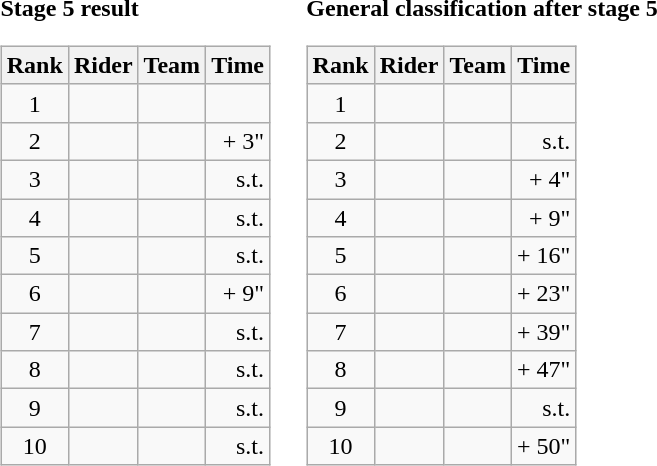<table>
<tr>
<td><strong>Stage 5 result</strong><br><table class="wikitable">
<tr>
<th scope="col">Rank</th>
<th scope="col">Rider</th>
<th scope="col">Team</th>
<th scope="col">Time</th>
</tr>
<tr>
<td style="text-align:center;">1</td>
<td></td>
<td></td>
<td style="text-align:right;"></td>
</tr>
<tr>
<td style="text-align:center;">2</td>
<td></td>
<td></td>
<td style="text-align:right;">+ 3"</td>
</tr>
<tr>
<td style="text-align:center;">3</td>
<td></td>
<td></td>
<td style="text-align:right;">s.t.</td>
</tr>
<tr>
<td style="text-align:center;">4</td>
<td></td>
<td></td>
<td style="text-align:right;">s.t.</td>
</tr>
<tr>
<td style="text-align:center;">5</td>
<td></td>
<td></td>
<td style="text-align:right;">s.t.</td>
</tr>
<tr>
<td style="text-align:center;">6</td>
<td></td>
<td></td>
<td style="text-align:right;">+ 9"</td>
</tr>
<tr>
<td style="text-align:center;">7</td>
<td></td>
<td></td>
<td style="text-align:right;">s.t.</td>
</tr>
<tr>
<td style="text-align:center;">8</td>
<td></td>
<td></td>
<td style="text-align:right;">s.t.</td>
</tr>
<tr>
<td style="text-align:center;">9</td>
<td></td>
<td></td>
<td style="text-align:right;">s.t.</td>
</tr>
<tr>
<td style="text-align:center;">10</td>
<td></td>
<td></td>
<td style="text-align:right;">s.t.</td>
</tr>
</table>
</td>
<td></td>
<td><strong>General classification after stage 5</strong><br><table class="wikitable">
<tr>
<th scope="col">Rank</th>
<th scope="col">Rider</th>
<th scope="col">Team</th>
<th scope="col">Time</th>
</tr>
<tr>
<td style="text-align:center;">1</td>
<td></td>
<td></td>
<td style="text-align:right;"></td>
</tr>
<tr>
<td style="text-align:center;">2</td>
<td></td>
<td></td>
<td style="text-align:right;">s.t.</td>
</tr>
<tr>
<td style="text-align:center;">3</td>
<td></td>
<td></td>
<td style="text-align:right;">+ 4"</td>
</tr>
<tr>
<td style="text-align:center;">4</td>
<td></td>
<td></td>
<td style="text-align:right;">+ 9"</td>
</tr>
<tr>
<td style="text-align:center;">5</td>
<td></td>
<td></td>
<td style="text-align:right;">+ 16"</td>
</tr>
<tr>
<td style="text-align:center;">6</td>
<td></td>
<td></td>
<td style="text-align:right;">+ 23"</td>
</tr>
<tr>
<td style="text-align:center;">7</td>
<td></td>
<td></td>
<td style="text-align:right;">+ 39"</td>
</tr>
<tr>
<td style="text-align:center;">8</td>
<td></td>
<td></td>
<td style="text-align:right;">+ 47"</td>
</tr>
<tr>
<td style="text-align:center;">9</td>
<td></td>
<td></td>
<td style="text-align:right;">s.t.</td>
</tr>
<tr>
<td style="text-align:center;">10</td>
<td></td>
<td></td>
<td style="text-align:right;">+ 50"</td>
</tr>
</table>
</td>
</tr>
</table>
